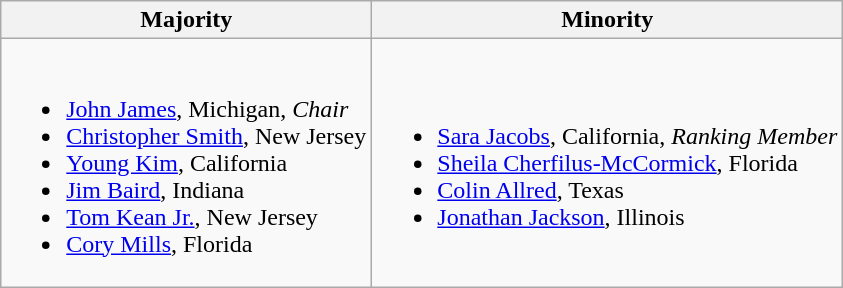<table class=wikitable>
<tr>
<th>Majority</th>
<th>Minority</th>
</tr>
<tr>
<td><br><ul><li><a href='#'>John James</a>, Michigan, <em>Chair</em></li><li><a href='#'>Christopher Smith</a>,  New Jersey</li><li><a href='#'>Young Kim</a>, California</li><li><a href='#'>Jim Baird</a>, Indiana</li><li><a href='#'>Tom Kean Jr.</a>, New Jersey</li><li><a href='#'>Cory Mills</a>, Florida</li></ul></td>
<td><br><ul><li><a href='#'>Sara Jacobs</a>, California, <em>Ranking Member</em></li><li><a href='#'>Sheila Cherfilus-McCormick</a>, Florida</li><li><a href='#'>Colin Allred</a>, Texas</li><li><a href='#'>Jonathan Jackson</a>, Illinois</li></ul></td>
</tr>
</table>
